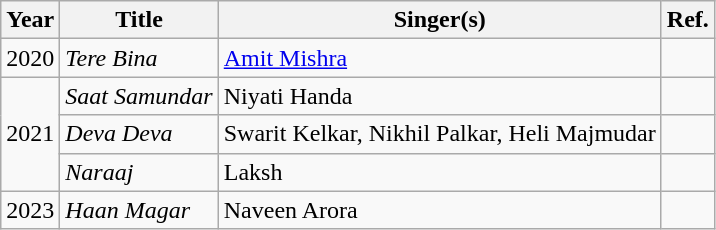<table class="wikitable">
<tr>
<th>Year</th>
<th>Title</th>
<th>Singer(s)</th>
<th>Ref.</th>
</tr>
<tr>
<td>2020</td>
<td><em>Tere Bina</em></td>
<td><a href='#'>Amit Mishra</a></td>
<td></td>
</tr>
<tr>
<td rowspan="3">2021</td>
<td><em>Saat Samundar</em></td>
<td>Niyati Handa</td>
<td></td>
</tr>
<tr>
<td><em>Deva Deva</em></td>
<td>Swarit Kelkar, Nikhil Palkar, Heli Majmudar</td>
<td></td>
</tr>
<tr>
<td><em>Naraaj</em></td>
<td>Laksh</td>
<td></td>
</tr>
<tr>
<td>2023</td>
<td><em>Haan Magar</em></td>
<td>Naveen Arora</td>
<td></td>
</tr>
</table>
